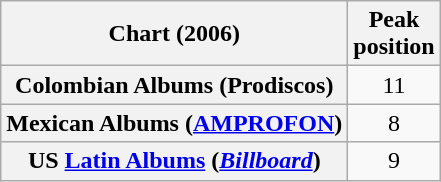<table class="wikitable sortable plainrowheaders">
<tr>
<th class="unsortable">Chart (2006)</th>
<th>Peak<br>position</th>
</tr>
<tr>
<th scope="row">Colombian Albums (Prodiscos)</th>
<td align="center">11</td>
</tr>
<tr>
<th scope="row">Mexican Albums (<a href='#'>AMPROFON</a>)</th>
<td align="center">8</td>
</tr>
<tr>
<th scope="row">US <a href='#'>Latin Albums</a> (<em><a href='#'>Billboard</a></em>)</th>
<td align="center">9</td>
</tr>
</table>
